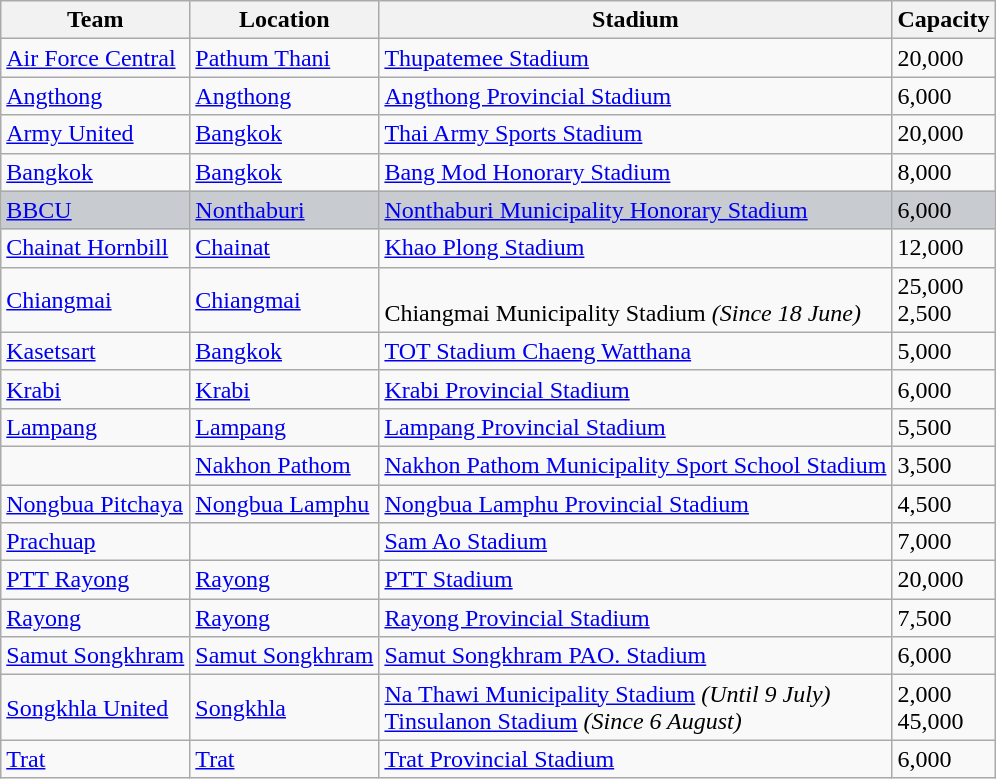<table class="wikitable sortable">
<tr>
<th>Team</th>
<th>Location</th>
<th>Stadium</th>
<th>Capacity</th>
</tr>
<tr>
<td><a href='#'>Air Force Central</a></td>
<td><a href='#'>Pathum Thani</a></td>
<td><a href='#'>Thupatemee Stadium</a></td>
<td>20,000</td>
</tr>
<tr>
<td><a href='#'>Angthong</a></td>
<td><a href='#'>Angthong</a></td>
<td><a href='#'>Angthong Provincial Stadium</a></td>
<td>6,000</td>
</tr>
<tr>
<td><a href='#'>Army United</a></td>
<td><a href='#'>Bangkok</a></td>
<td><a href='#'>Thai Army Sports Stadium</a></td>
<td>20,000</td>
</tr>
<tr>
<td><a href='#'>Bangkok</a></td>
<td><a href='#'>Bangkok</a></td>
<td><a href='#'>Bang Mod Honorary Stadium</a></td>
<td>8,000</td>
</tr>
<tr bgcolor="#c8ccd1">
<td><a href='#'>BBCU</a></td>
<td><a href='#'>Nonthaburi</a></td>
<td><a href='#'>Nonthaburi Municipality Honorary Stadium</a></td>
<td>6,000</td>
</tr>
<tr>
<td><a href='#'>Chainat Hornbill</a></td>
<td><a href='#'>Chainat</a></td>
<td><a href='#'>Khao Plong Stadium</a></td>
<td>12,000</td>
</tr>
<tr>
<td><a href='#'>Chiangmai</a></td>
<td><a href='#'>Chiangmai</a></td>
<td><br>Chiangmai Municipality Stadium <em>(Since 18 June)</em></td>
<td>25,000<br>2,500</td>
</tr>
<tr>
<td><a href='#'>Kasetsart</a></td>
<td><a href='#'>Bangkok</a></td>
<td><a href='#'>TOT Stadium Chaeng Watthana</a></td>
<td>5,000</td>
</tr>
<tr>
<td><a href='#'>Krabi</a></td>
<td><a href='#'>Krabi</a></td>
<td><a href='#'>Krabi Provincial Stadium</a></td>
<td>6,000</td>
</tr>
<tr>
<td><a href='#'>Lampang</a></td>
<td><a href='#'>Lampang</a></td>
<td><a href='#'>Lampang Provincial Stadium</a></td>
<td>5,500</td>
</tr>
<tr>
<td></td>
<td><a href='#'>Nakhon Pathom</a></td>
<td><a href='#'>Nakhon Pathom Municipality Sport School Stadium</a></td>
<td>3,500</td>
</tr>
<tr>
<td><a href='#'>Nongbua Pitchaya</a></td>
<td><a href='#'>Nongbua Lamphu</a></td>
<td><a href='#'>Nongbua Lamphu Provincial Stadium</a></td>
<td>4,500</td>
</tr>
<tr>
<td><a href='#'>Prachuap</a></td>
<td></td>
<td><a href='#'>Sam Ao Stadium</a></td>
<td>7,000</td>
</tr>
<tr>
<td><a href='#'>PTT Rayong</a></td>
<td><a href='#'>Rayong</a></td>
<td><a href='#'>PTT Stadium</a></td>
<td>20,000</td>
</tr>
<tr>
<td><a href='#'>Rayong</a></td>
<td><a href='#'>Rayong</a></td>
<td><a href='#'>Rayong Provincial Stadium</a></td>
<td>7,500</td>
</tr>
<tr>
<td><a href='#'>Samut Songkhram</a></td>
<td><a href='#'>Samut Songkhram</a></td>
<td><a href='#'>Samut Songkhram PAO. Stadium</a></td>
<td>6,000</td>
</tr>
<tr>
<td><a href='#'>Songkhla United</a></td>
<td><a href='#'>Songkhla</a></td>
<td><a href='#'>Na Thawi Municipality Stadium</a> <em>(Until 9 July)</em><br><a href='#'>Tinsulanon Stadium</a> <em>(Since 6 August)</em></td>
<td>2,000<br>45,000</td>
</tr>
<tr>
<td><a href='#'>Trat</a></td>
<td><a href='#'>Trat</a></td>
<td><a href='#'>Trat Provincial Stadium</a></td>
<td>6,000</td>
</tr>
</table>
